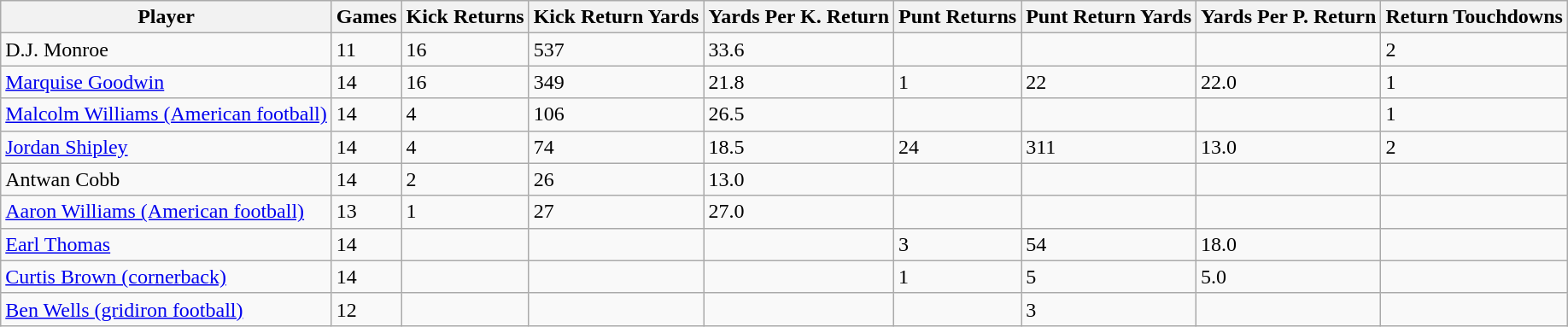<table class="wikitable sortable">
<tr>
<th>Player</th>
<th>Games</th>
<th>Kick Returns</th>
<th>Kick Return Yards</th>
<th>Yards Per K. Return</th>
<th>Punt Returns</th>
<th>Punt Return Yards</th>
<th>Yards Per P. Return</th>
<th>Return Touchdowns</th>
</tr>
<tr>
<td>D.J. Monroe</td>
<td>11</td>
<td>16</td>
<td>537</td>
<td>33.6</td>
<td></td>
<td></td>
<td></td>
<td>2</td>
</tr>
<tr>
<td><a href='#'>Marquise Goodwin</a></td>
<td>14</td>
<td>16</td>
<td>349</td>
<td>21.8</td>
<td>1</td>
<td>22</td>
<td>22.0</td>
<td>1</td>
</tr>
<tr>
<td><a href='#'>Malcolm Williams (American football)</a></td>
<td>14</td>
<td>4</td>
<td>106</td>
<td>26.5</td>
<td></td>
<td></td>
<td></td>
<td>1</td>
</tr>
<tr>
<td><a href='#'>Jordan Shipley</a></td>
<td>14</td>
<td>4</td>
<td>74</td>
<td>18.5</td>
<td>24</td>
<td>311</td>
<td>13.0</td>
<td>2</td>
</tr>
<tr>
<td>Antwan Cobb</td>
<td>14</td>
<td>2</td>
<td>26</td>
<td>13.0</td>
<td></td>
<td></td>
<td></td>
<td></td>
</tr>
<tr>
<td><a href='#'>Aaron Williams (American football)</a></td>
<td>13</td>
<td>1</td>
<td>27</td>
<td>27.0</td>
<td></td>
<td></td>
<td></td>
<td></td>
</tr>
<tr>
<td><a href='#'>Earl Thomas</a></td>
<td>14</td>
<td></td>
<td></td>
<td></td>
<td>3</td>
<td>54</td>
<td>18.0</td>
<td></td>
</tr>
<tr>
<td><a href='#'>Curtis Brown (cornerback)</a></td>
<td>14</td>
<td></td>
<td></td>
<td></td>
<td>1</td>
<td>5</td>
<td>5.0</td>
<td></td>
</tr>
<tr>
<td><a href='#'>Ben Wells (gridiron football)</a></td>
<td>12</td>
<td></td>
<td></td>
<td></td>
<td></td>
<td>3</td>
<td></td>
<td></td>
</tr>
</table>
